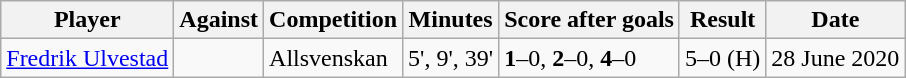<table class="wikitable sortable">
<tr>
<th>Player</th>
<th>Against</th>
<th>Competition</th>
<th>Minutes</th>
<th style="text-align:center">Score after goals</th>
<th style="text-align:center">Result</th>
<th>Date</th>
</tr>
<tr>
<td> <a href='#'>Fredrik Ulvestad</a></td>
<td></td>
<td>Allsvenskan</td>
<td>5', 9', 39'</td>
<td><strong>1</strong>–0, <strong>2</strong>–0, <strong>4</strong>–0</td>
<td>5–0 (H)</td>
<td>28 June 2020</td>
</tr>
</table>
